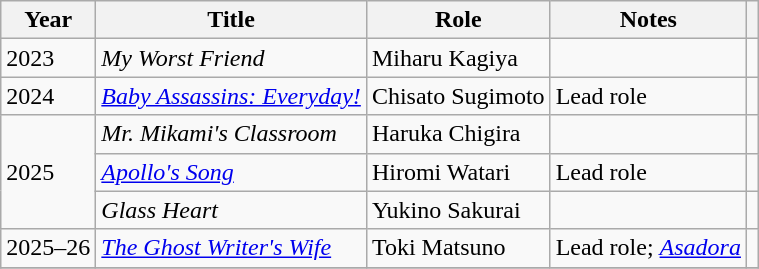<table class="wikitable">
<tr>
<th>Year</th>
<th>Title</th>
<th>Role</th>
<th>Notes</th>
<th></th>
</tr>
<tr>
<td>2023</td>
<td><em>My Worst Friend</em></td>
<td>Miharu Kagiya</td>
<td></td>
<td></td>
</tr>
<tr>
<td>2024</td>
<td><em><a href='#'>Baby Assassins: Everyday!</a></em></td>
<td>Chisato Sugimoto</td>
<td>Lead role</td>
<td></td>
</tr>
<tr>
<td rowspan="3">2025</td>
<td><em>Mr. Mikami's Classroom</em></td>
<td>Haruka Chigira</td>
<td></td>
<td></td>
</tr>
<tr>
<td><em><a href='#'>Apollo's Song</a></em></td>
<td>Hiromi Watari</td>
<td>Lead role</td>
<td></td>
</tr>
<tr>
<td><em>Glass Heart</em></td>
<td>Yukino Sakurai</td>
<td></td>
<td></td>
</tr>
<tr>
<td>2025–26</td>
<td><em><a href='#'>The Ghost Writer's Wife</a></em></td>
<td>Toki Matsuno</td>
<td>Lead role; <em><a href='#'>Asadora</a></em></td>
<td></td>
</tr>
<tr>
</tr>
</table>
